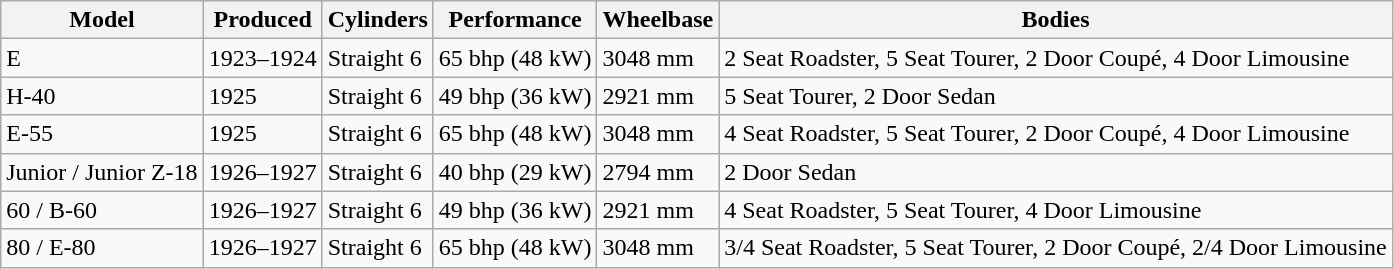<table class="wikitable">
<tr>
<th>Model</th>
<th>Produced</th>
<th>Cylinders</th>
<th>Performance</th>
<th>Wheelbase</th>
<th>Bodies</th>
</tr>
<tr>
<td>E</td>
<td>1923–1924</td>
<td>Straight 6</td>
<td>65 bhp (48 kW)</td>
<td>3048 mm</td>
<td>2 Seat Roadster, 5 Seat Tourer, 2 Door Coupé, 4 Door Limousine</td>
</tr>
<tr>
<td>H-40</td>
<td>1925</td>
<td>Straight 6</td>
<td>49 bhp (36 kW)</td>
<td>2921 mm</td>
<td>5 Seat Tourer, 2 Door Sedan</td>
</tr>
<tr>
<td>E-55</td>
<td>1925</td>
<td>Straight 6</td>
<td>65 bhp (48 kW)</td>
<td>3048 mm</td>
<td>4 Seat Roadster, 5 Seat Tourer, 2 Door Coupé, 4 Door Limousine</td>
</tr>
<tr>
<td>Junior / Junior Z-18</td>
<td>1926–1927</td>
<td>Straight 6</td>
<td>40 bhp (29 kW)</td>
<td>2794 mm</td>
<td>2 Door Sedan</td>
</tr>
<tr>
<td>60 / B-60</td>
<td>1926–1927</td>
<td>Straight 6</td>
<td>49 bhp (36 kW)</td>
<td>2921 mm</td>
<td>4 Seat Roadster, 5 Seat Tourer, 4 Door Limousine</td>
</tr>
<tr>
<td>80 / E-80</td>
<td>1926–1927</td>
<td>Straight 6</td>
<td>65 bhp (48 kW)</td>
<td>3048 mm</td>
<td>3/4 Seat Roadster, 5 Seat Tourer, 2 Door Coupé, 2/4 Door Limousine</td>
</tr>
</table>
